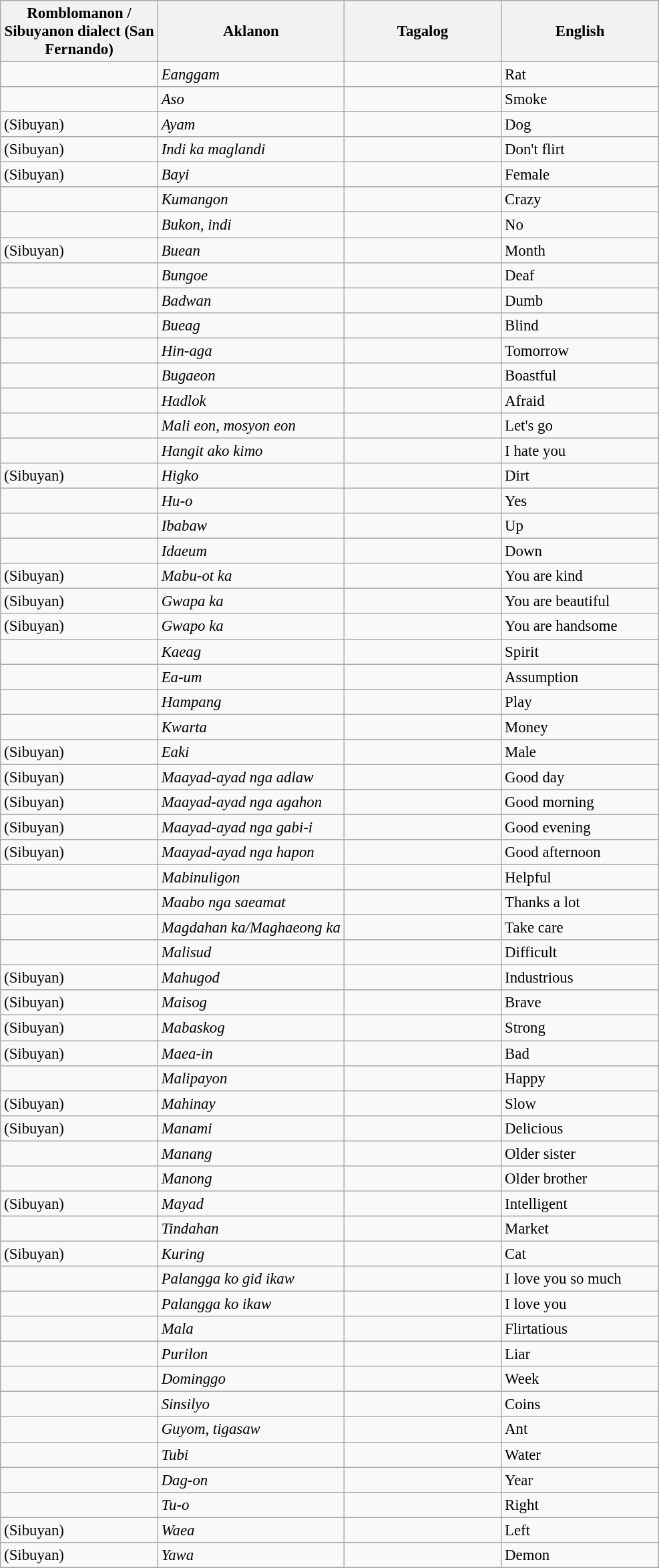<table class="wikitable" style="font-size:95%;">
<tr style="background:#efefef;">
<th width="150px">Romblomanon / Sibuyanon dialect (San Fernando)</th>
<th>Aklanon</th>
<th width="150px">Tagalog</th>
<th width="150px">English</th>
</tr>
<tr>
<td></td>
<td><em>Eanggam</em></td>
<td></td>
<td>Rat</td>
</tr>
<tr>
<td></td>
<td><em>Aso</em></td>
<td></td>
<td>Smoke</td>
</tr>
<tr>
<td> (Sibuyan)</td>
<td><em>Ayam</em></td>
<td></td>
<td>Dog</td>
</tr>
<tr>
<td> (Sibuyan)</td>
<td><em>Indi ka maglandi</em></td>
<td></td>
<td>Don't flirt</td>
</tr>
<tr>
<td> (Sibuyan)</td>
<td><em>Bayi</em></td>
<td></td>
<td>Female</td>
</tr>
<tr>
<td></td>
<td><em>Kumangon</em></td>
<td></td>
<td>Crazy</td>
</tr>
<tr>
<td></td>
<td><em>Bukon, indi</em></td>
<td></td>
<td>No</td>
</tr>
<tr>
<td> (Sibuyan)</td>
<td><em>Buean</em></td>
<td></td>
<td>Month</td>
</tr>
<tr>
<td></td>
<td><em>Bungoe</em></td>
<td></td>
<td>Deaf</td>
</tr>
<tr>
<td></td>
<td><em>Badwan</em></td>
<td></td>
<td>Dumb</td>
</tr>
<tr>
<td></td>
<td><em>Bueag</em></td>
<td></td>
<td>Blind</td>
</tr>
<tr>
<td></td>
<td><em>Hin-aga</em></td>
<td></td>
<td>Tomorrow</td>
</tr>
<tr>
<td></td>
<td><em>Bugaeon</em></td>
<td></td>
<td>Boastful</td>
</tr>
<tr>
<td></td>
<td><em>Hadlok</em></td>
<td></td>
<td>Afraid</td>
</tr>
<tr>
<td></td>
<td><em>Mali eon, mosyon eon</em></td>
<td></td>
<td>Let's go</td>
</tr>
<tr>
<td></td>
<td><em>Hangit ako kimo</em></td>
<td></td>
<td>I hate you</td>
</tr>
<tr>
<td> (Sibuyan)</td>
<td><em>Higko</em></td>
<td></td>
<td>Dirt</td>
</tr>
<tr>
<td></td>
<td><em>Hu-o</em></td>
<td></td>
<td>Yes</td>
</tr>
<tr>
<td></td>
<td><em>Ibabaw</em></td>
<td></td>
<td>Up</td>
</tr>
<tr>
<td></td>
<td><em>Idaeum</em></td>
<td></td>
<td>Down</td>
</tr>
<tr>
<td> (Sibuyan)</td>
<td><em>Mabu-ot ka</em></td>
<td></td>
<td>You are kind</td>
</tr>
<tr>
<td> (Sibuyan)</td>
<td><em>Gwapa ka</em></td>
<td></td>
<td>You are beautiful</td>
</tr>
<tr>
<td> (Sibuyan)</td>
<td><em>Gwapo ka</em></td>
<td></td>
<td>You are handsome</td>
</tr>
<tr>
<td></td>
<td><em>Kaeag</em></td>
<td></td>
<td>Spirit</td>
</tr>
<tr>
<td></td>
<td><em>Ea-um</em></td>
<td></td>
<td>Assumption</td>
</tr>
<tr>
<td></td>
<td><em>Hampang</em></td>
<td></td>
<td>Play</td>
</tr>
<tr>
<td></td>
<td><em>Kwarta</em></td>
<td></td>
<td>Money</td>
</tr>
<tr>
<td> (Sibuyan)</td>
<td><em>Eaki</em></td>
<td></td>
<td>Male</td>
</tr>
<tr>
<td> (Sibuyan)</td>
<td><em>Maayad-ayad nga adlaw</em></td>
<td></td>
<td>Good day</td>
</tr>
<tr>
<td> (Sibuyan)</td>
<td><em>Maayad-ayad nga agahon</em></td>
<td></td>
<td>Good morning</td>
</tr>
<tr>
<td> (Sibuyan)</td>
<td><em>Maayad-ayad nga gabi-i</em></td>
<td></td>
<td>Good evening</td>
</tr>
<tr>
<td> (Sibuyan)</td>
<td><em>Maayad-ayad nga hapon</em></td>
<td></td>
<td>Good afternoon</td>
</tr>
<tr>
<td></td>
<td><em>Mabinuligon</em></td>
<td></td>
<td>Helpful</td>
</tr>
<tr>
<td></td>
<td><em>Maabo nga saeamat</em></td>
<td></td>
<td>Thanks a lot</td>
</tr>
<tr>
<td></td>
<td><em>Magdahan ka/Maghaeong ka</em></td>
<td></td>
<td>Take care</td>
</tr>
<tr>
<td></td>
<td><em>Malisud</em></td>
<td></td>
<td>Difficult</td>
</tr>
<tr>
<td> (Sibuyan)</td>
<td><em>Mahugod</em></td>
<td></td>
<td>Industrious</td>
</tr>
<tr>
<td> (Sibuyan)</td>
<td><em>Maisog</em></td>
<td></td>
<td>Brave</td>
</tr>
<tr>
<td> (Sibuyan)</td>
<td><em>Mabaskog</em></td>
<td></td>
<td>Strong</td>
</tr>
<tr>
<td> (Sibuyan)</td>
<td><em>Maea-in</em></td>
<td></td>
<td>Bad</td>
</tr>
<tr>
<td></td>
<td><em>Malipayon</em></td>
<td></td>
<td>Happy</td>
</tr>
<tr>
<td> (Sibuyan)</td>
<td><em>Mahinay</em></td>
<td></td>
<td>Slow</td>
</tr>
<tr>
<td> (Sibuyan)</td>
<td><em>Manami</em></td>
<td></td>
<td>Delicious</td>
</tr>
<tr>
<td></td>
<td><em>Manang</em></td>
<td></td>
<td>Older sister</td>
</tr>
<tr>
<td></td>
<td><em>Manong</em></td>
<td></td>
<td>Older brother</td>
</tr>
<tr>
<td> (Sibuyan)</td>
<td><em>Mayad</em></td>
<td></td>
<td>Intelligent</td>
</tr>
<tr>
<td></td>
<td><em>Tindahan</em></td>
<td></td>
<td>Market</td>
</tr>
<tr>
<td> (Sibuyan)</td>
<td><em>Kuring</em></td>
<td></td>
<td>Cat</td>
</tr>
<tr>
<td></td>
<td><em>Palangga ko gid ikaw</em></td>
<td></td>
<td>I love you so much</td>
</tr>
<tr>
<td></td>
<td><em>Palangga ko ikaw</em></td>
<td></td>
<td>I love you</td>
</tr>
<tr>
<td></td>
<td><em>Mala</em></td>
<td></td>
<td>Flirtatious</td>
</tr>
<tr>
<td></td>
<td><em>Purilon</em></td>
<td></td>
<td>Liar</td>
</tr>
<tr>
<td></td>
<td><em>Dominggo</em></td>
<td></td>
<td>Week</td>
</tr>
<tr>
<td></td>
<td><em>Sinsilyo</em></td>
<td></td>
<td>Coins</td>
</tr>
<tr>
<td></td>
<td><em>Guyom, tigasaw</em></td>
<td></td>
<td>Ant</td>
</tr>
<tr>
<td></td>
<td><em>Tubi</em></td>
<td></td>
<td>Water</td>
</tr>
<tr>
<td></td>
<td><em>Dag-on</em></td>
<td></td>
<td>Year</td>
</tr>
<tr>
<td></td>
<td><em>Tu-o</em></td>
<td></td>
<td>Right</td>
</tr>
<tr>
<td> (Sibuyan)</td>
<td><em>Waea</em></td>
<td></td>
<td>Left</td>
</tr>
<tr>
<td> (Sibuyan)</td>
<td><em>Yawa</em></td>
<td></td>
<td>Demon</td>
</tr>
<tr>
</tr>
</table>
